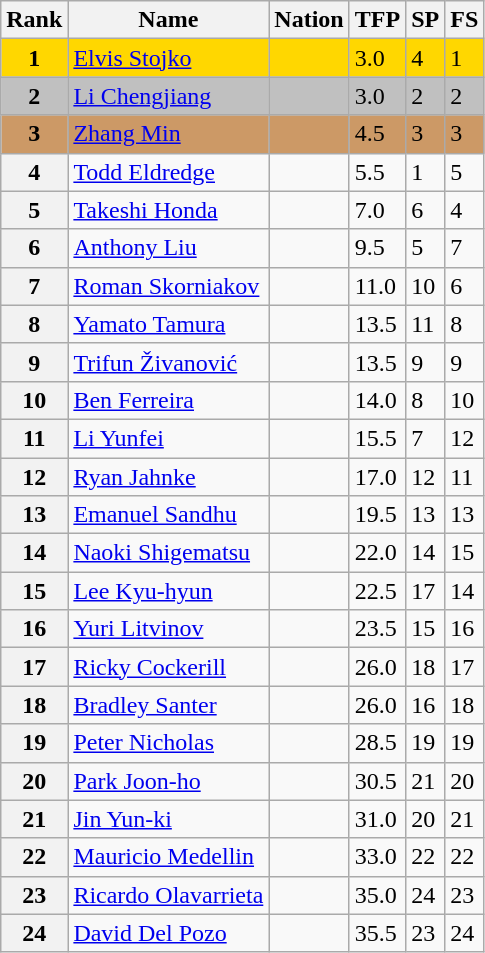<table class="wikitable">
<tr>
<th>Rank</th>
<th>Name</th>
<th>Nation</th>
<th>TFP</th>
<th>SP</th>
<th>FS</th>
</tr>
<tr bgcolor="gold">
<td align="center"><strong>1</strong></td>
<td><a href='#'>Elvis Stojko</a></td>
<td></td>
<td>3.0</td>
<td>4</td>
<td>1</td>
</tr>
<tr bgcolor="silver">
<td align="center"><strong>2</strong></td>
<td><a href='#'>Li Chengjiang</a></td>
<td></td>
<td>3.0</td>
<td>2</td>
<td>2</td>
</tr>
<tr bgcolor="cc9966">
<td align="center"><strong>3</strong></td>
<td><a href='#'>Zhang Min</a></td>
<td></td>
<td>4.5</td>
<td>3</td>
<td>3</td>
</tr>
<tr>
<th>4</th>
<td><a href='#'>Todd Eldredge</a></td>
<td></td>
<td>5.5</td>
<td>1</td>
<td>5</td>
</tr>
<tr>
<th>5</th>
<td><a href='#'>Takeshi Honda</a></td>
<td></td>
<td>7.0</td>
<td>6</td>
<td>4</td>
</tr>
<tr>
<th>6</th>
<td><a href='#'>Anthony Liu</a></td>
<td></td>
<td>9.5</td>
<td>5</td>
<td>7</td>
</tr>
<tr>
<th>7</th>
<td><a href='#'>Roman Skorniakov</a></td>
<td></td>
<td>11.0</td>
<td>10</td>
<td>6</td>
</tr>
<tr>
<th>8</th>
<td><a href='#'>Yamato Tamura</a></td>
<td></td>
<td>13.5</td>
<td>11</td>
<td>8</td>
</tr>
<tr>
<th>9</th>
<td><a href='#'>Trifun Živanović</a></td>
<td></td>
<td>13.5</td>
<td>9</td>
<td>9</td>
</tr>
<tr>
<th>10</th>
<td><a href='#'>Ben Ferreira</a></td>
<td></td>
<td>14.0</td>
<td>8</td>
<td>10</td>
</tr>
<tr>
<th>11</th>
<td><a href='#'>Li Yunfei</a></td>
<td></td>
<td>15.5</td>
<td>7</td>
<td>12</td>
</tr>
<tr>
<th>12</th>
<td><a href='#'>Ryan Jahnke</a></td>
<td></td>
<td>17.0</td>
<td>12</td>
<td>11</td>
</tr>
<tr>
<th>13</th>
<td><a href='#'>Emanuel Sandhu</a></td>
<td></td>
<td>19.5</td>
<td>13</td>
<td>13</td>
</tr>
<tr>
<th>14</th>
<td><a href='#'>Naoki Shigematsu</a></td>
<td></td>
<td>22.0</td>
<td>14</td>
<td>15</td>
</tr>
<tr>
<th>15</th>
<td><a href='#'>Lee Kyu-hyun</a></td>
<td></td>
<td>22.5</td>
<td>17</td>
<td>14</td>
</tr>
<tr>
<th>16</th>
<td><a href='#'>Yuri Litvinov</a></td>
<td></td>
<td>23.5</td>
<td>15</td>
<td>16</td>
</tr>
<tr>
<th>17</th>
<td><a href='#'>Ricky Cockerill</a></td>
<td></td>
<td>26.0</td>
<td>18</td>
<td>17</td>
</tr>
<tr>
<th>18</th>
<td><a href='#'>Bradley Santer</a></td>
<td></td>
<td>26.0</td>
<td>16</td>
<td>18</td>
</tr>
<tr>
<th>19</th>
<td><a href='#'>Peter Nicholas</a></td>
<td></td>
<td>28.5</td>
<td>19</td>
<td>19</td>
</tr>
<tr>
<th>20</th>
<td><a href='#'>Park Joon-ho</a></td>
<td></td>
<td>30.5</td>
<td>21</td>
<td>20</td>
</tr>
<tr>
<th>21</th>
<td><a href='#'>Jin Yun-ki</a></td>
<td></td>
<td>31.0</td>
<td>20</td>
<td>21</td>
</tr>
<tr>
<th>22</th>
<td><a href='#'>Mauricio Medellin</a></td>
<td></td>
<td>33.0</td>
<td>22</td>
<td>22</td>
</tr>
<tr>
<th>23</th>
<td><a href='#'>Ricardo Olavarrieta</a></td>
<td></td>
<td>35.0</td>
<td>24</td>
<td>23</td>
</tr>
<tr>
<th>24</th>
<td><a href='#'>David Del Pozo</a></td>
<td></td>
<td>35.5</td>
<td>23</td>
<td>24</td>
</tr>
</table>
